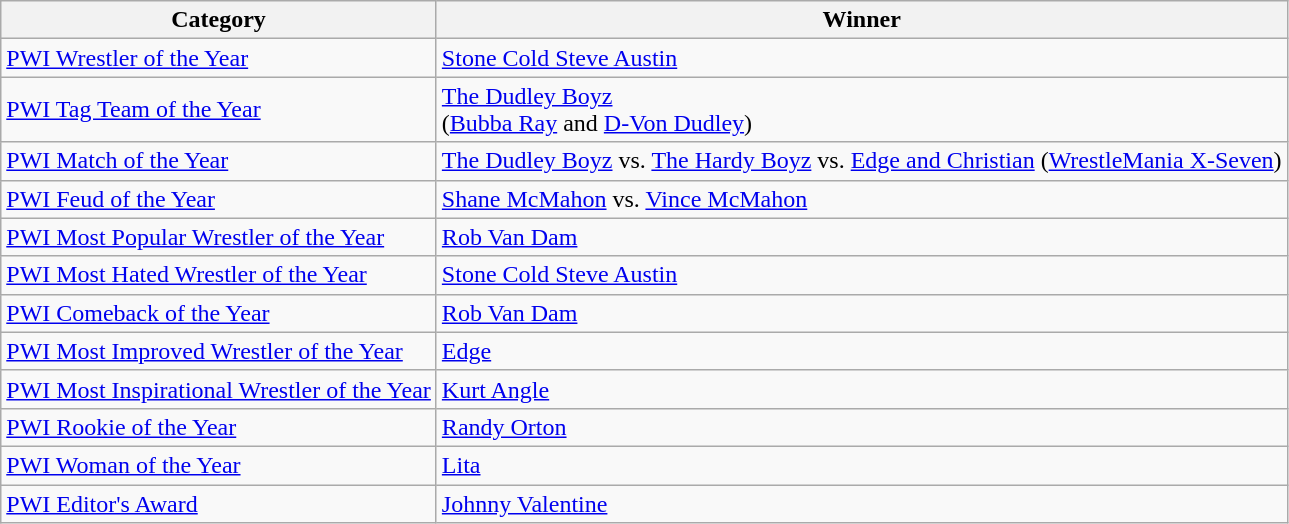<table class="wikitable">
<tr>
<th>Category</th>
<th>Winner</th>
</tr>
<tr>
<td><a href='#'>PWI Wrestler of the Year</a></td>
<td><a href='#'>Stone Cold Steve Austin</a></td>
</tr>
<tr>
<td><a href='#'>PWI Tag Team of the Year</a></td>
<td><a href='#'>The Dudley Boyz</a><br>(<a href='#'>Bubba Ray</a> and <a href='#'>D-Von Dudley</a>)</td>
</tr>
<tr>
<td><a href='#'>PWI Match of the Year</a></td>
<td><a href='#'>The Dudley Boyz</a> vs. <a href='#'>The Hardy Boyz</a> vs. <a href='#'>Edge and Christian</a> (<a href='#'>WrestleMania X-Seven</a>)</td>
</tr>
<tr>
<td><a href='#'>PWI Feud of the Year</a></td>
<td><a href='#'>Shane McMahon</a> vs. <a href='#'>Vince McMahon</a></td>
</tr>
<tr>
<td><a href='#'>PWI Most Popular Wrestler of the Year</a></td>
<td><a href='#'>Rob Van Dam</a></td>
</tr>
<tr>
<td><a href='#'>PWI Most Hated Wrestler of the Year</a></td>
<td><a href='#'>Stone Cold Steve Austin</a></td>
</tr>
<tr>
<td><a href='#'>PWI Comeback of the Year</a></td>
<td><a href='#'>Rob Van Dam</a></td>
</tr>
<tr>
<td><a href='#'>PWI Most Improved Wrestler of the Year</a></td>
<td><a href='#'>Edge</a></td>
</tr>
<tr>
<td><a href='#'>PWI Most Inspirational Wrestler of the Year</a></td>
<td><a href='#'>Kurt Angle</a></td>
</tr>
<tr>
<td><a href='#'>PWI Rookie of the Year</a></td>
<td><a href='#'>Randy Orton</a></td>
</tr>
<tr>
<td><a href='#'>PWI Woman of the Year</a></td>
<td><a href='#'>Lita</a></td>
</tr>
<tr>
<td><a href='#'>PWI Editor's Award</a></td>
<td><a href='#'>Johnny Valentine</a></td>
</tr>
</table>
